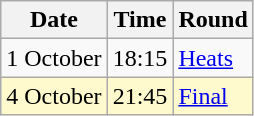<table class="wikitable">
<tr>
<th>Date</th>
<th>Time</th>
<th>Round</th>
</tr>
<tr>
<td>1 October</td>
<td>18:15</td>
<td><a href='#'>Heats</a></td>
</tr>
<tr style=background:lemonchiffon>
<td>4 October</td>
<td>21:45</td>
<td><a href='#'>Final</a></td>
</tr>
</table>
